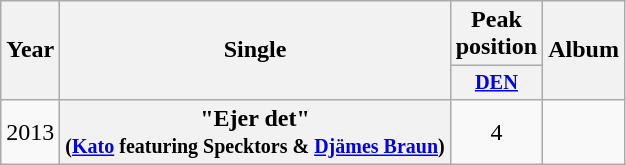<table class="wikitable plainrowheaders" style="text-align:center;">
<tr>
<th scope="col" rowspan="2">Year</th>
<th scope="col" rowspan="2">Single</th>
<th scope="col" colspan="1">Peak<br>position</th>
<th scope="col" rowspan="2">Album</th>
</tr>
<tr>
<th scope="col" style="width:3em;font-size:85%;"><a href='#'>DEN</a><br></th>
</tr>
<tr>
<td>2013</td>
<th scope="row">"Ejer det"<br><small>(<a href='#'>Kato</a> featuring Specktors & <a href='#'>Djämes Braun</a>)</small></th>
<td>4</td>
<td></td>
</tr>
</table>
